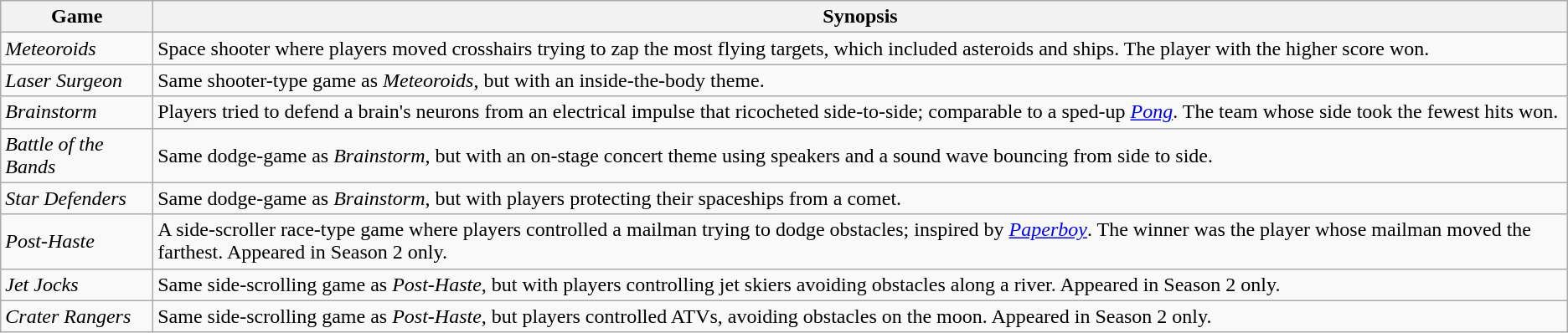<table class="wikitable">
<tr>
<th>Game</th>
<th>Synopsis</th>
</tr>
<tr>
<td><em>Meteoroids</em></td>
<td>Space shooter where players moved crosshairs trying to zap the most flying targets, which included asteroids and ships. The player with the higher score won.</td>
</tr>
<tr>
<td><em>Laser Surgeon</em></td>
<td>Same shooter-type game as <em>Meteoroids</em>, but with an inside-the-body theme.</td>
</tr>
<tr>
<td><em>Brainstorm</em></td>
<td>Players tried to defend a brain's neurons from an electrical impulse that ricocheted side-to-side; comparable to a sped-up <em><a href='#'>Pong</a></em>. The team whose side took the fewest hits won.</td>
</tr>
<tr>
<td><em>Battle of the Bands</em></td>
<td>Same dodge-game as <em>Brainstorm</em>, but with an on-stage concert theme using speakers and a sound wave bouncing from side to side.</td>
</tr>
<tr>
<td><em>Star Defenders</em></td>
<td>Same dodge-game as <em>Brainstorm</em>, but with players protecting their spaceships from a comet.</td>
</tr>
<tr>
<td><em>Post-Haste</em></td>
<td>A side-scroller race-type game where players controlled a mailman trying to dodge obstacles; inspired by <em><a href='#'>Paperboy</a></em>. The winner was the player whose mailman moved the farthest. Appeared in Season 2 only.</td>
</tr>
<tr>
<td><em>Jet Jocks</em></td>
<td>Same side-scrolling game as <em>Post-Haste</em>, but with players controlling jet skiers avoiding obstacles along a river. Appeared in Season 2 only.</td>
</tr>
<tr>
<td><em>Crater Rangers</em></td>
<td>Same side-scrolling game as <em>Post-Haste</em>, but players controlled ATVs, avoiding obstacles on the moon. Appeared in Season 2 only.</td>
</tr>
</table>
